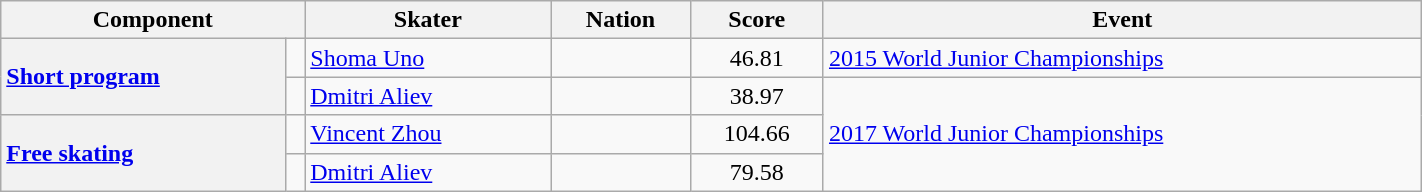<table class="wikitable unsortable" style="text-align:left; width:75%">
<tr>
<th colspan="2" scope="col">Component</th>
<th scope="col">Skater</th>
<th scope="col">Nation</th>
<th scope="col">Score</th>
<th scope="col">Event</th>
</tr>
<tr>
<th rowspan="2" scope="row" style="text-align:left"><a href='#'>Short program</a></th>
<td></td>
<td><a href='#'>Shoma Uno</a></td>
<td></td>
<td style="text-align:center">46.81</td>
<td><a href='#'>2015 World Junior Championships</a></td>
</tr>
<tr>
<td></td>
<td><a href='#'>Dmitri Aliev</a></td>
<td></td>
<td style="text-align:center">38.97</td>
<td rowspan="3"><a href='#'>2017 World Junior Championships</a></td>
</tr>
<tr>
<th rowspan="2" scope="row" style="text-align:left"><a href='#'>Free skating</a></th>
<td></td>
<td><a href='#'>Vincent Zhou</a></td>
<td></td>
<td style="text-align:center">104.66</td>
</tr>
<tr>
<td></td>
<td><a href='#'>Dmitri Aliev</a></td>
<td></td>
<td style="text-align:center">79.58</td>
</tr>
</table>
